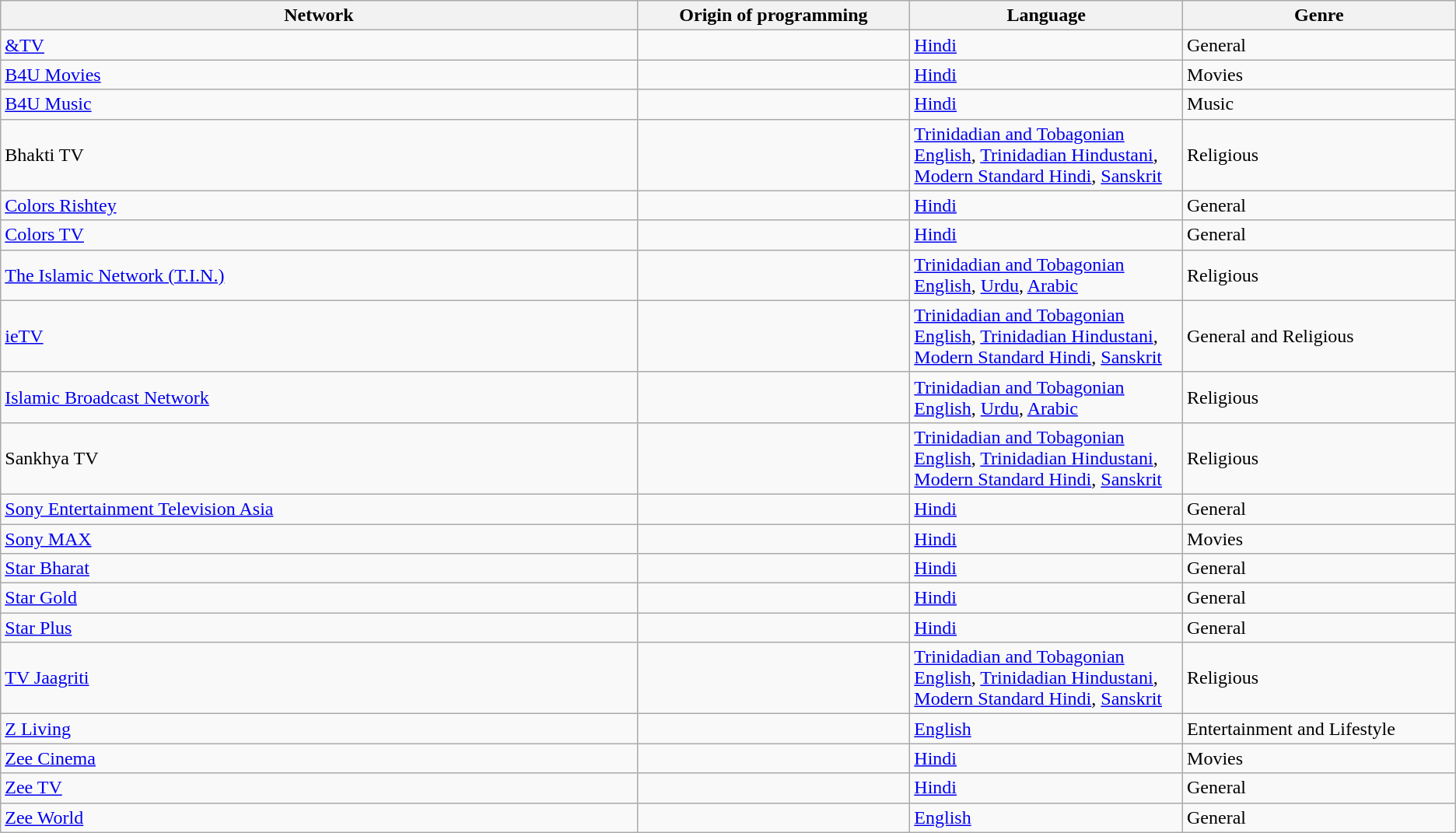<table class="wikitable sortable">
<tr>
<th width=35%>Network</th>
<th width=15%>Origin of programming</th>
<th width=15%>Language</th>
<th width=15%>Genre</th>
</tr>
<tr>
<td><a href='#'>&TV</a></td>
<td></td>
<td><a href='#'>Hindi</a></td>
<td>General</td>
</tr>
<tr>
<td><a href='#'>B4U Movies</a></td>
<td></td>
<td><a href='#'>Hindi</a></td>
<td>Movies</td>
</tr>
<tr>
<td><a href='#'>B4U Music</a></td>
<td></td>
<td><a href='#'>Hindi</a></td>
<td>Music</td>
</tr>
<tr>
<td>Bhakti TV</td>
<td></td>
<td><a href='#'>Trinidadian and Tobagonian English</a>, <a href='#'>Trinidadian Hindustani</a>, <a href='#'>Modern Standard Hindi</a>, <a href='#'>Sanskrit</a></td>
<td>Religious</td>
</tr>
<tr>
<td><a href='#'>Colors Rishtey</a></td>
<td></td>
<td><a href='#'>Hindi</a></td>
<td>General</td>
</tr>
<tr>
<td><a href='#'>Colors TV</a></td>
<td></td>
<td><a href='#'>Hindi</a></td>
<td>General</td>
</tr>
<tr>
<td><a href='#'>The Islamic Network (T.I.N.)</a></td>
<td></td>
<td><a href='#'>Trinidadian and Tobagonian English</a>, <a href='#'>Urdu</a>, <a href='#'>Arabic</a></td>
<td>Religious</td>
</tr>
<tr>
<td><a href='#'>ieTV</a></td>
<td></td>
<td><a href='#'>Trinidadian and Tobagonian English</a>, <a href='#'>Trinidadian Hindustani</a>, <a href='#'>Modern Standard Hindi</a>, <a href='#'>Sanskrit</a></td>
<td>General and Religious</td>
</tr>
<tr>
<td><a href='#'>Islamic Broadcast Network</a></td>
<td></td>
<td><a href='#'>Trinidadian and Tobagonian English</a>, <a href='#'>Urdu</a>, <a href='#'>Arabic</a></td>
<td>Religious</td>
</tr>
<tr>
<td>Sankhya TV</td>
<td></td>
<td><a href='#'>Trinidadian and Tobagonian English</a>, <a href='#'>Trinidadian Hindustani</a>, <a href='#'>Modern Standard Hindi</a>, <a href='#'>Sanskrit</a></td>
<td>Religious</td>
</tr>
<tr>
<td><a href='#'>Sony Entertainment Television Asia</a></td>
<td></td>
<td><a href='#'>Hindi</a></td>
<td>General</td>
</tr>
<tr>
<td><a href='#'>Sony MAX</a></td>
<td></td>
<td><a href='#'>Hindi</a></td>
<td>Movies</td>
</tr>
<tr>
<td><a href='#'>Star Bharat</a></td>
<td></td>
<td><a href='#'>Hindi</a></td>
<td>General</td>
</tr>
<tr>
<td><a href='#'>Star Gold</a></td>
<td></td>
<td><a href='#'>Hindi</a></td>
<td>General</td>
</tr>
<tr>
<td><a href='#'>Star Plus</a></td>
<td></td>
<td><a href='#'>Hindi</a></td>
<td>General</td>
</tr>
<tr>
<td><a href='#'>TV Jaagriti</a></td>
<td></td>
<td><a href='#'>Trinidadian and Tobagonian English</a>, <a href='#'>Trinidadian Hindustani</a>, <a href='#'>Modern Standard Hindi</a>, <a href='#'>Sanskrit</a></td>
<td>Religious</td>
</tr>
<tr>
<td><a href='#'>Z Living</a></td>
<td></td>
<td><a href='#'>English</a></td>
<td>Entertainment and Lifestyle</td>
</tr>
<tr>
<td><a href='#'>Zee Cinema</a></td>
<td></td>
<td><a href='#'>Hindi</a></td>
<td>Movies</td>
</tr>
<tr>
<td><a href='#'>Zee TV</a></td>
<td></td>
<td><a href='#'>Hindi</a></td>
<td>General</td>
</tr>
<tr>
<td><a href='#'>Zee World</a></td>
<td></td>
<td><a href='#'>English</a></td>
<td>General</td>
</tr>
</table>
